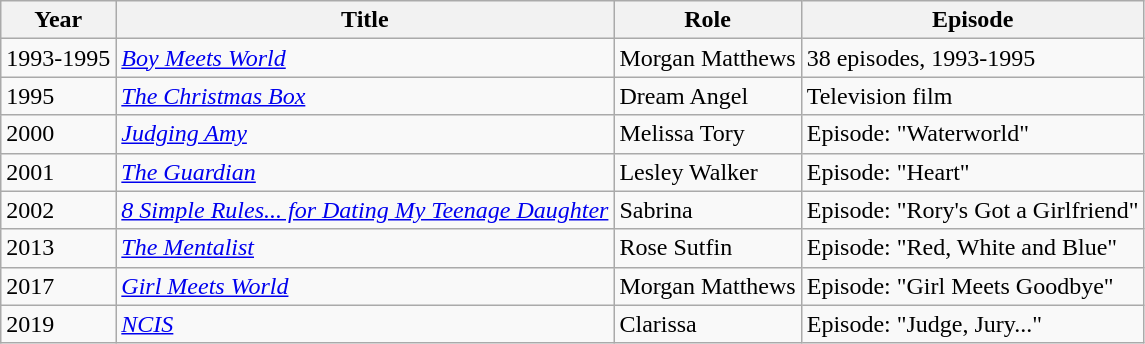<table class="wikitable sortable">
<tr>
<th>Year</th>
<th>Title</th>
<th>Role</th>
<th>Episode</th>
</tr>
<tr>
<td>1993-1995</td>
<td><em><a href='#'>Boy Meets World</a></em></td>
<td>Morgan Matthews</td>
<td>38 episodes, 1993-1995</td>
</tr>
<tr>
<td>1995</td>
<td><em><a href='#'>The Christmas Box</a></em></td>
<td>Dream Angel</td>
<td>Television film</td>
</tr>
<tr>
<td>2000</td>
<td><em><a href='#'>Judging Amy</a></em></td>
<td>Melissa Tory</td>
<td>Episode: "Waterworld"</td>
</tr>
<tr>
<td>2001</td>
<td><a href='#'><em>The Guardian</em></a></td>
<td>Lesley Walker</td>
<td>Episode: "Heart"</td>
</tr>
<tr>
<td>2002</td>
<td><a href='#'><em>8 Simple Rules... for Dating My Teenage Daughter</em></a></td>
<td>Sabrina</td>
<td>Episode: "Rory's Got a Girlfriend"</td>
</tr>
<tr>
<td>2013</td>
<td><em><a href='#'>The Mentalist</a></em></td>
<td>Rose Sutfin</td>
<td>Episode: "Red, White and Blue"</td>
</tr>
<tr>
<td>2017</td>
<td><em><a href='#'>Girl Meets World</a></em></td>
<td>Morgan Matthews</td>
<td>Episode: "Girl Meets Goodbye"</td>
</tr>
<tr>
<td>2019</td>
<td><a href='#'><em>NCIS</em></a></td>
<td>Clarissa</td>
<td>Episode: "Judge, Jury..."</td>
</tr>
</table>
